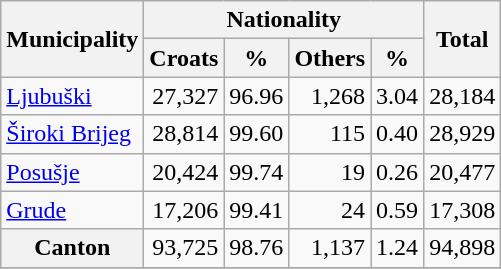<table class="wikitable" style="text-align:right;">
<tr>
<th rowspan="2">Municipality</th>
<th colspan="4">Nationality</th>
<th rowspan="2">Total</th>
</tr>
<tr>
<th>Croats</th>
<th>%</th>
<th>Others</th>
<th>%</th>
</tr>
<tr>
<td style="text-align:left;"><a href='#'>Ljubuški</a></td>
<td>27,327</td>
<td>96.96</td>
<td>1,268</td>
<td>3.04</td>
<td>28,184</td>
</tr>
<tr>
<td style="text-align:left;"><a href='#'>Široki Brijeg</a></td>
<td>28,814</td>
<td>99.60</td>
<td>115</td>
<td>0.40</td>
<td>28,929</td>
</tr>
<tr>
<td style="text-align:left;"><a href='#'>Posušje</a></td>
<td>20,424</td>
<td>99.74</td>
<td>19</td>
<td>0.26</td>
<td>20,477</td>
</tr>
<tr>
<td style="text-align:left;"><a href='#'>Grude</a></td>
<td>17,206</td>
<td>99.41</td>
<td>24</td>
<td>0.59</td>
<td>17,308</td>
</tr>
<tr>
<th>Canton</th>
<td>93,725</td>
<td>98.76</td>
<td>1,137</td>
<td>1.24</td>
<td>94,898</td>
</tr>
<tr>
</tr>
</table>
